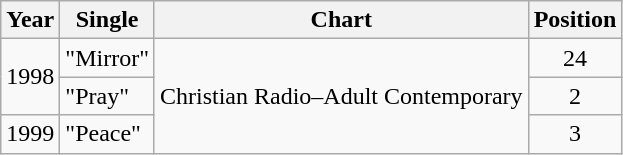<table class="wikitable">
<tr>
<th>Year</th>
<th>Single</th>
<th>Chart</th>
<th>Position</th>
</tr>
<tr>
<td rowspan="2">1998</td>
<td>"Mirror"</td>
<td rowspan="3">Christian Radio–Adult Contemporary</td>
<td align="center">24</td>
</tr>
<tr>
<td>"Pray"</td>
<td align="center">2</td>
</tr>
<tr>
<td>1999</td>
<td>"Peace"</td>
<td align="center">3</td>
</tr>
</table>
